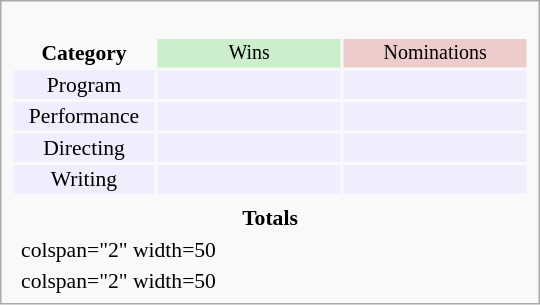<table class="infobox" style="width: 25em; text-align: left; font-size: 90%; vertical-align: middle;">
<tr>
<td colspan="3" style="text-align:center;"><br><table class="collapsible" style="width:100%;">
<tr>
<th style="vertical-align: middle;">Category</th>
<td style="background:#cceecc; font-size:10pt;" width="120px">Wins</td>
<td style="background:#eecccc; font-size:10pt;" width="120px">Nominations</td>
</tr>
<tr bgcolor=#eeeeff>
<td align="center">Program</td>
<td></td>
<td></td>
</tr>
<tr bgcolor=#eeeeff>
<td align="center">Performance</td>
<td></td>
<td></td>
</tr>
<tr bgcolor=#eeeeff>
<td align="center">Directing</td>
<td></td>
<td></td>
</tr>
<tr bgcolor=#eeeeff>
<td align="center">Writing</td>
<td></td>
<td></td>
</tr>
<tr bgcolor=#eeeeff>
</tr>
</table>
</td>
</tr>
<tr>
<td colspan="3" style="text-align:center;"><strong>Totals</strong></td>
</tr>
<tr>
<td></td>
<td>colspan="2" width=50 </td>
</tr>
<tr>
<td></td>
<td>colspan="2" width=50 </td>
</tr>
</table>
